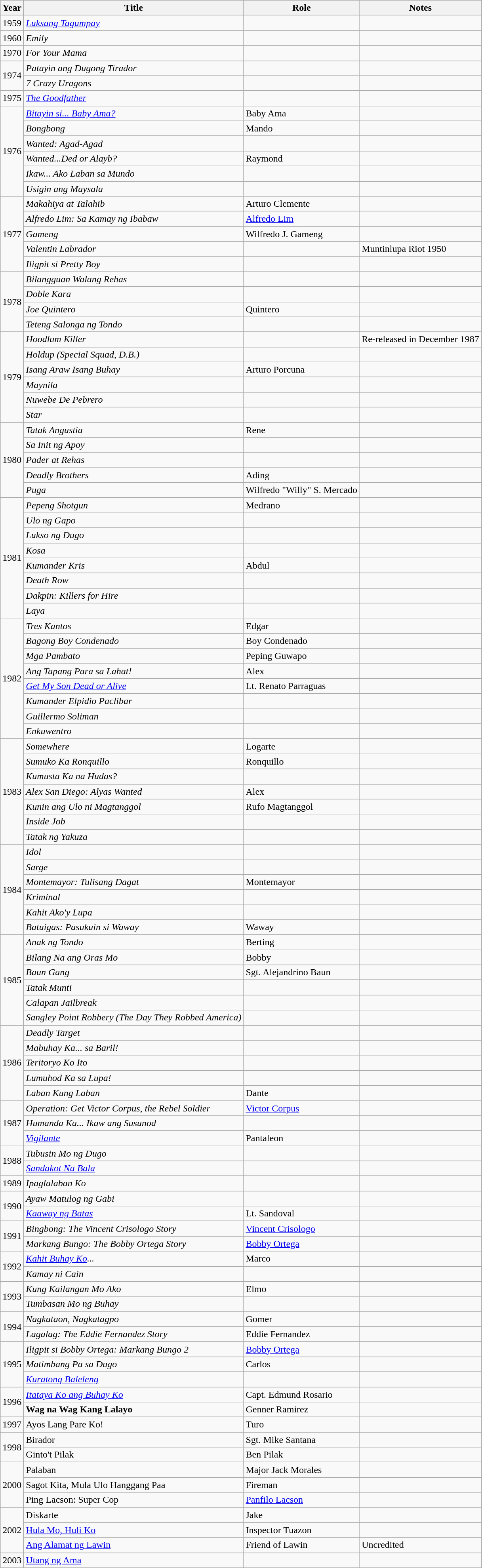<table class="wikitable">
<tr>
<th>Year</th>
<th>Title</th>
<th>Role</th>
<th>Notes</th>
</tr>
<tr>
<td>1959</td>
<td><em><a href='#'>Luksang Tagumpay</a></em></td>
<td></td>
<td></td>
</tr>
<tr>
<td>1960</td>
<td><em>Emily</em></td>
<td></td>
<td></td>
</tr>
<tr>
<td>1970</td>
<td><em>For Your Mama</em></td>
<td></td>
<td></td>
</tr>
<tr>
<td rowspan="2">1974</td>
<td><em>Patayin ang Dugong Tirador</em></td>
<td></td>
<td></td>
</tr>
<tr>
<td><em>7 Crazy Uragons</em></td>
<td></td>
<td></td>
</tr>
<tr>
<td>1975</td>
<td><em><a href='#'>The Goodfather</a></em></td>
<td></td>
<td></td>
</tr>
<tr>
<td rowspan="6">1976</td>
<td><em><a href='#'>Bitayin si... Baby Ama?</a></em></td>
<td>Baby Ama</td>
<td></td>
</tr>
<tr>
<td><em>Bongbong</em></td>
<td>Mando</td>
<td></td>
</tr>
<tr>
<td><em>Wanted: Agad-Agad</em></td>
<td></td>
<td></td>
</tr>
<tr>
<td><em>Wanted...Ded or Alayb?</em></td>
<td>Raymond</td>
<td></td>
</tr>
<tr>
<td><em>Ikaw... Ako Laban sa Mundo</em></td>
<td></td>
<td></td>
</tr>
<tr>
<td><em>Usigin ang Maysala</em></td>
<td></td>
<td></td>
</tr>
<tr>
<td rowspan="5">1977</td>
<td><em>Makahiya at Talahib</em></td>
<td>Arturo Clemente</td>
<td></td>
</tr>
<tr>
<td><em>Alfredo Lim: Sa Kamay ng Ibabaw</em></td>
<td><a href='#'>Alfredo Lim</a></td>
<td></td>
</tr>
<tr>
<td><em>Gameng</em></td>
<td>Wilfredo J. Gameng</td>
<td></td>
</tr>
<tr>
<td><em>Valentin Labrador</em></td>
<td></td>
<td>Muntinlupa Riot 1950</td>
</tr>
<tr>
<td><em>Iligpit si Pretty Boy</em></td>
<td></td>
<td></td>
</tr>
<tr>
<td rowspan="4">1978</td>
<td><em>Bilangguan Walang Rehas</em> </td>
<td></td>
<td></td>
</tr>
<tr>
<td><em>Doble Kara</em> </td>
<td></td>
<td></td>
</tr>
<tr>
<td><em>Joe Quintero</em></td>
<td>Quintero</td>
<td></td>
</tr>
<tr>
<td><em>Teteng Salonga ng Tondo</em></td>
<td></td>
<td></td>
</tr>
<tr>
<td rowspan="6">1979</td>
<td><em>Hoodlum Killer</em> </td>
<td></td>
<td>Re-released in December 1987</td>
</tr>
<tr>
<td><em>Holdup (Special Squad, D.B.)</em> </td>
<td></td>
<td></td>
</tr>
<tr>
<td><em>Isang Araw Isang Buhay</em></td>
<td>Arturo Porcuna</td>
<td></td>
</tr>
<tr>
<td><em>Maynila</em></td>
<td></td>
<td></td>
</tr>
<tr>
<td><em>Nuwebe De Pebrero</em></td>
<td></td>
<td></td>
</tr>
<tr>
<td><em>Star</em></td>
<td></td>
<td></td>
</tr>
<tr>
<td rowspan="5">1980</td>
<td><em>Tatak Angustia</em></td>
<td>Rene</td>
<td></td>
</tr>
<tr>
<td><em>Sa Init ng Apoy</em></td>
<td></td>
<td></td>
</tr>
<tr>
<td><em>Pader at Rehas</em></td>
<td></td>
<td></td>
</tr>
<tr>
<td><em>Deadly Brothers</em></td>
<td>Ading</td>
<td></td>
</tr>
<tr>
<td><em>Puga</em></td>
<td>Wilfredo "Willy" S. Mercado</td>
<td></td>
</tr>
<tr>
<td rowspan="8">1981</td>
<td><em>Pepeng Shotgun</em></td>
<td>Medrano</td>
<td></td>
</tr>
<tr>
<td><em>Ulo ng Gapo</em></td>
<td></td>
<td></td>
</tr>
<tr>
<td><em>Lukso ng Dugo</em></td>
<td></td>
<td></td>
</tr>
<tr>
<td><em>Kosa</em></td>
<td></td>
<td></td>
</tr>
<tr>
<td><em>Kumander Kris</em></td>
<td>Abdul</td>
<td></td>
</tr>
<tr>
<td><em>Death Row</em></td>
<td></td>
<td></td>
</tr>
<tr>
<td><em>Dakpin: Killers for Hire</em></td>
<td></td>
<td></td>
</tr>
<tr>
<td><em>Laya</em></td>
<td></td>
<td></td>
</tr>
<tr>
<td rowspan="8">1982</td>
<td><em>Tres Kantos</em></td>
<td>Edgar</td>
<td></td>
</tr>
<tr>
<td><em>Bagong Boy Condenado</em></td>
<td>Boy Condenado</td>
<td></td>
</tr>
<tr>
<td><em>Mga Pambato</em></td>
<td>Peping Guwapo</td>
<td></td>
</tr>
<tr>
<td><em>Ang Tapang Para sa Lahat!</em></td>
<td>Alex</td>
<td></td>
</tr>
<tr>
<td><em><a href='#'>Get My Son Dead or Alive</a></em></td>
<td>Lt. Renato Parraguas</td>
<td></td>
</tr>
<tr>
<td><em>Kumander Elpidio Paclibar</em></td>
<td></td>
<td></td>
</tr>
<tr>
<td><em>Guillermo Soliman</em></td>
<td></td>
<td></td>
</tr>
<tr>
<td><em>Enkuwentro</em></td>
<td></td>
<td></td>
</tr>
<tr>
<td rowspan="7">1983</td>
<td><em>Somewhere</em></td>
<td>Logarte</td>
<td></td>
</tr>
<tr>
<td><em>Sumuko Ka Ronquillo</em></td>
<td>Ronquillo</td>
<td></td>
</tr>
<tr>
<td><em>Kumusta Ka na Hudas?</em></td>
<td></td>
<td></td>
</tr>
<tr>
<td><em>Alex San Diego: Alyas Wanted</em></td>
<td>Alex</td>
<td></td>
</tr>
<tr>
<td><em>Kunin ang Ulo ni Magtanggol</em></td>
<td>Rufo Magtanggol</td>
<td></td>
</tr>
<tr>
<td><em>Inside Job</em></td>
<td></td>
<td></td>
</tr>
<tr>
<td><em>Tatak ng Yakuza</em> </td>
<td></td>
<td></td>
</tr>
<tr>
<td rowspan="6">1984</td>
<td><em>Idol</em></td>
<td></td>
<td></td>
</tr>
<tr>
<td><em>Sarge</em></td>
<td></td>
<td></td>
</tr>
<tr>
<td><em>Montemayor: Tulisang Dagat</em></td>
<td>Montemayor</td>
<td></td>
</tr>
<tr>
<td><em>Kriminal</em></td>
<td></td>
<td></td>
</tr>
<tr>
<td><em>Kahit Ako'y Lupa</em></td>
<td></td>
<td></td>
</tr>
<tr>
<td><em>Batuigas: Pasukuin si Waway</em></td>
<td>Waway</td>
<td></td>
</tr>
<tr>
<td rowspan="6">1985</td>
<td><em>Anak ng Tondo</em></td>
<td>Berting</td>
<td></td>
</tr>
<tr>
<td><em>Bilang Na ang Oras Mo</em></td>
<td>Bobby</td>
<td></td>
</tr>
<tr>
<td><em>Baun Gang</em></td>
<td>Sgt. Alejandrino Baun</td>
<td></td>
</tr>
<tr>
<td><em>Tatak Munti</em></td>
<td></td>
<td></td>
</tr>
<tr>
<td><em>Calapan Jailbreak</em></td>
<td></td>
<td></td>
</tr>
<tr>
<td><em>Sangley Point Robbery (The Day They Robbed America)</em></td>
<td></td>
<td></td>
</tr>
<tr>
<td rowspan="5">1986</td>
<td><em>Deadly Target</em> </td>
<td></td>
<td></td>
</tr>
<tr>
<td><em>Mabuhay Ka... sa Baril!</em> </td>
<td></td>
<td></td>
</tr>
<tr>
<td><em>Teritoryo Ko Ito</em></td>
<td></td>
<td></td>
</tr>
<tr>
<td><em>Lumuhod Ka sa Lupa!</em></td>
<td></td>
<td></td>
</tr>
<tr>
<td><em>Laban Kung Laban</em></td>
<td>Dante</td>
<td></td>
</tr>
<tr>
<td rowspan="3">1987</td>
<td><em>Operation: Get Victor Corpus, the Rebel Soldier</em></td>
<td><a href='#'>Victor Corpus</a></td>
<td></td>
</tr>
<tr>
<td><em>Humanda Ka... Ikaw ang Susunod</em></td>
<td></td>
<td></td>
</tr>
<tr>
<td><em><a href='#'>Vigilante</a></em></td>
<td>Pantaleon</td>
<td></td>
</tr>
<tr>
<td rowspan="2">1988</td>
<td><em>Tubusin Mo ng Dugo</em></td>
<td></td>
<td></td>
</tr>
<tr>
<td><em><a href='#'>Sandakot Na Bala</a></em></td>
<td></td>
<td></td>
</tr>
<tr>
<td>1989</td>
<td><em>Ipaglalaban Ko</em></td>
<td></td>
<td></td>
</tr>
<tr>
<td rowspan="2">1990</td>
<td><em>Ayaw Matulog ng Gabi</em></td>
<td></td>
<td></td>
</tr>
<tr>
<td><em><a href='#'>Kaaway ng Batas</a></em></td>
<td>Lt. Sandoval</td>
<td></td>
</tr>
<tr>
<td rowspan="2">1991</td>
<td><em>Bingbong: The Vincent Crisologo Story</em></td>
<td><a href='#'>Vincent Crisologo</a></td>
<td></td>
</tr>
<tr>
<td><em>Markang Bungo: The Bobby Ortega Story</em></td>
<td><a href='#'>Bobby Ortega</a></td>
<td></td>
</tr>
<tr>
<td rowspan="2">1992</td>
<td><em><a href='#'>Kahit Buhay Ko</a>...</em></td>
<td>Marco</td>
<td></td>
</tr>
<tr>
<td><em>Kamay ni Cain</em></td>
<td></td>
<td></td>
</tr>
<tr>
<td rowspan="2">1993</td>
<td><em>Kung Kailangan Mo Ako</em></td>
<td>Elmo</td>
<td></td>
</tr>
<tr>
<td><em>Tumbasan Mo ng Buhay</em></td>
<td></td>
<td></td>
</tr>
<tr>
<td rowspan="2">1994</td>
<td><em>Nagkataon, Nagkatagpo</em></td>
<td>Gomer</td>
<td></td>
</tr>
<tr>
<td><em>Lagalag: The Eddie Fernandez Story</em></td>
<td>Eddie Fernandez</td>
<td></td>
</tr>
<tr>
<td rowspan="3">1995</td>
<td><em>Iligpit si Bobby Ortega: Markang Bungo 2</em></td>
<td><a href='#'>Bobby Ortega</a></td>
<td></td>
</tr>
<tr>
<td><em>Matimbang Pa sa Dugo</em></td>
<td>Carlos</td>
<td></td>
</tr>
<tr>
<td><em><a href='#'>Kuratong Baleleng</a></em></td>
<td></td>
<td></td>
</tr>
<tr>
<td rowspan="2">1996</td>
<td><em><a href='#'>Itataya Ko ang Buhay Ko</a></em></td>
<td>Capt. Edmund Rosario</td>
<td></td>
</tr>
<tr>
<td><strong>Wag na Wag Kang Lalayo<em></td>
<td>Genner Ramirez</td>
<td></td>
</tr>
<tr>
<td>1997</td>
<td></em>Ayos Lang Pare Ko!<em></td>
<td>Turo</td>
<td></td>
</tr>
<tr>
<td rowspan="2">1998</td>
<td></em>Birador<em></td>
<td>Sgt. Mike Santana</td>
<td></td>
</tr>
<tr>
<td></em>Ginto't Pilak<em></td>
<td>Ben Pilak</td>
<td></td>
</tr>
<tr>
<td rowspan="3">2000</td>
<td></em>Palaban<em></td>
<td>Major Jack Morales</td>
<td></td>
</tr>
<tr>
<td></em>Sagot Kita, Mula Ulo Hanggang Paa<em></td>
<td>Fireman</td>
<td></td>
</tr>
<tr>
<td></em>Ping Lacson: Super Cop<em></td>
<td><a href='#'>Panfilo Lacson</a></td>
<td></td>
</tr>
<tr>
<td rowspan="3">2002</td>
<td></em>Diskarte<em></td>
<td>Jake</td>
<td></td>
</tr>
<tr>
<td></em><a href='#'>Hula Mo, Huli Ko</a><em></td>
<td>Inspector Tuazon</td>
<td></td>
</tr>
<tr>
<td></em><a href='#'>Ang Alamat ng Lawin</a><em></td>
<td>Friend of Lawin</td>
<td>Uncredited</td>
</tr>
<tr>
<td>2003</td>
<td></em><a href='#'>Utang ng Ama</a><em></td>
<td></td>
<td></td>
</tr>
</table>
